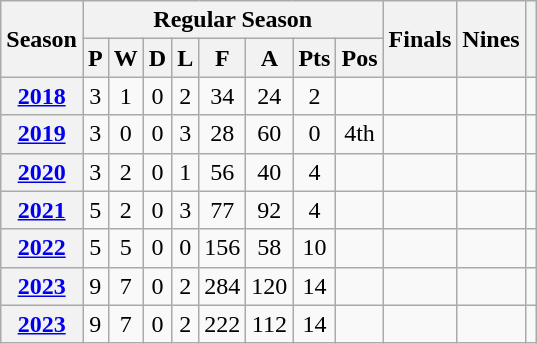<table class="wikitable" style="text-align: center">
<tr>
<th rowspan="2" scope="col">Season</th>
<th colspan="8" scope="col">Regular Season</th>
<th rowspan="2" scope="col">Finals</th>
<th rowspan="2" scope="col">Nines</th>
<th rowspan="2" scope="col"></th>
</tr>
<tr>
<th scope="col">P</th>
<th scope="col">W</th>
<th scope="col">D</th>
<th scope="col">L</th>
<th scope="col">F</th>
<th scope="col">A</th>
<th scope="col">Pts</th>
<th scope="col">Pos</th>
</tr>
<tr>
<th scope="row"><a href='#'>2018</a></th>
<td>3</td>
<td>1</td>
<td>0</td>
<td>2</td>
<td>34</td>
<td>24</td>
<td>2</td>
<td></td>
<td></td>
<td></td>
<td></td>
</tr>
<tr>
<th scope="row"><a href='#'>2019</a></th>
<td>3</td>
<td>0</td>
<td>0</td>
<td>3</td>
<td>28</td>
<td>60</td>
<td>0</td>
<td>4th</td>
<td></td>
<td></td>
<td></td>
</tr>
<tr>
<th scope="row"><a href='#'>2020</a></th>
<td>3</td>
<td>2</td>
<td>0</td>
<td>1</td>
<td>56</td>
<td>40</td>
<td>4</td>
<td></td>
<td></td>
<td></td>
<td></td>
</tr>
<tr>
<th scope="row"><a href='#'>2021</a></th>
<td>5</td>
<td>2</td>
<td>0</td>
<td>3</td>
<td>77</td>
<td>92</td>
<td>4</td>
<td></td>
<td></td>
<td></td>
<td></td>
</tr>
<tr>
<th scope="row"><a href='#'>2022</a></th>
<td>5</td>
<td>5</td>
<td>0</td>
<td>0</td>
<td>156</td>
<td>58</td>
<td>10</td>
<td></td>
<td></td>
<td></td>
<td></td>
</tr>
<tr>
<th scope="row"><a href='#'>2023</a></th>
<td>9</td>
<td>7</td>
<td>0</td>
<td>2</td>
<td>284</td>
<td>120</td>
<td>14</td>
<td></td>
<td></td>
<td></td>
<td></td>
</tr>
<tr>
<th scope="row"><a href='#'>2023</a></th>
<td>9</td>
<td>7</td>
<td>0</td>
<td>2</td>
<td>222</td>
<td>112</td>
<td>14</td>
<td></td>
<td></td>
<td></td>
<td></td>
</tr>
</table>
